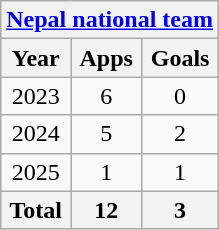<table class=wikitable style=text-align:center>
<tr>
<th colspan=3><a href='#'>Nepal national team</a></th>
</tr>
<tr>
<th>Year</th>
<th>Apps</th>
<th>Goals</th>
</tr>
<tr>
<td>2023</td>
<td>6</td>
<td>0</td>
</tr>
<tr>
<td>2024</td>
<td>5</td>
<td>2</td>
</tr>
<tr>
<td>2025</td>
<td>1</td>
<td>1</td>
</tr>
<tr>
<th colspan=1>Total</th>
<th>12</th>
<th>3</th>
</tr>
</table>
